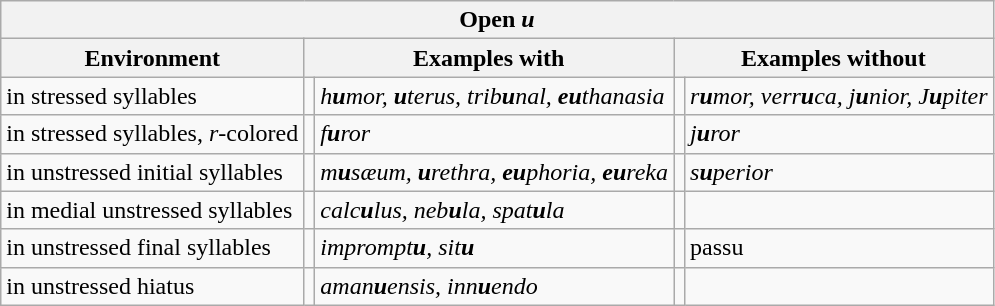<table class="wikitable">
<tr>
<th colspan="5">Open <em>u</em></th>
</tr>
<tr>
<th>Environment</th>
<th colspan="2">Examples with </th>
<th colspan="2">Examples without </th>
</tr>
<tr>
<td>in stressed syllables</td>
<td></td>
<td><em>h<strong>u</strong>mor, <strong>u</strong>terus, trib<strong>u</strong>nal, <strong>eu</strong>thanasia</em></td>
<td></td>
<td><em>r<strong>u</strong>mor, verr<strong>u</strong>ca, j<strong>u</strong>nior, J<strong>u</strong>piter</em></td>
</tr>
<tr>
<td>in stressed syllables, <em>r</em>-colored</td>
<td></td>
<td><em>f<strong>u</strong>ror</em></td>
<td></td>
<td><em>j<strong>u</strong>ror</em></td>
</tr>
<tr>
<td>in unstressed initial syllables</td>
<td></td>
<td><em>m<strong>u</strong>sæum, <strong>u</strong>rethra, <strong>eu</strong>phoria, <strong>eu</strong>reka</em></td>
<td></td>
<td><em>s<strong>u</strong>perior</em></td>
</tr>
<tr>
<td>in medial unstressed syllables</td>
<td></td>
<td><em>calc<strong>u</strong>lus, neb<strong>u</strong>la, spat<strong>u</strong>la</em></td>
<td></td>
<td></td>
</tr>
<tr>
<td>in unstressed final syllables</td>
<td></td>
<td><em>imprompt<strong>u</strong>, sit<strong>u<strong><em></td>
<td></td>
<td></em>pass</strong>u</em></strong></td>
</tr>
<tr>
<td>in unstressed hiatus</td>
<td></td>
<td><em>aman<strong>u</strong>ensis, inn<strong>u</strong>endo</em></td>
<td></td>
<td></td>
</tr>
</table>
